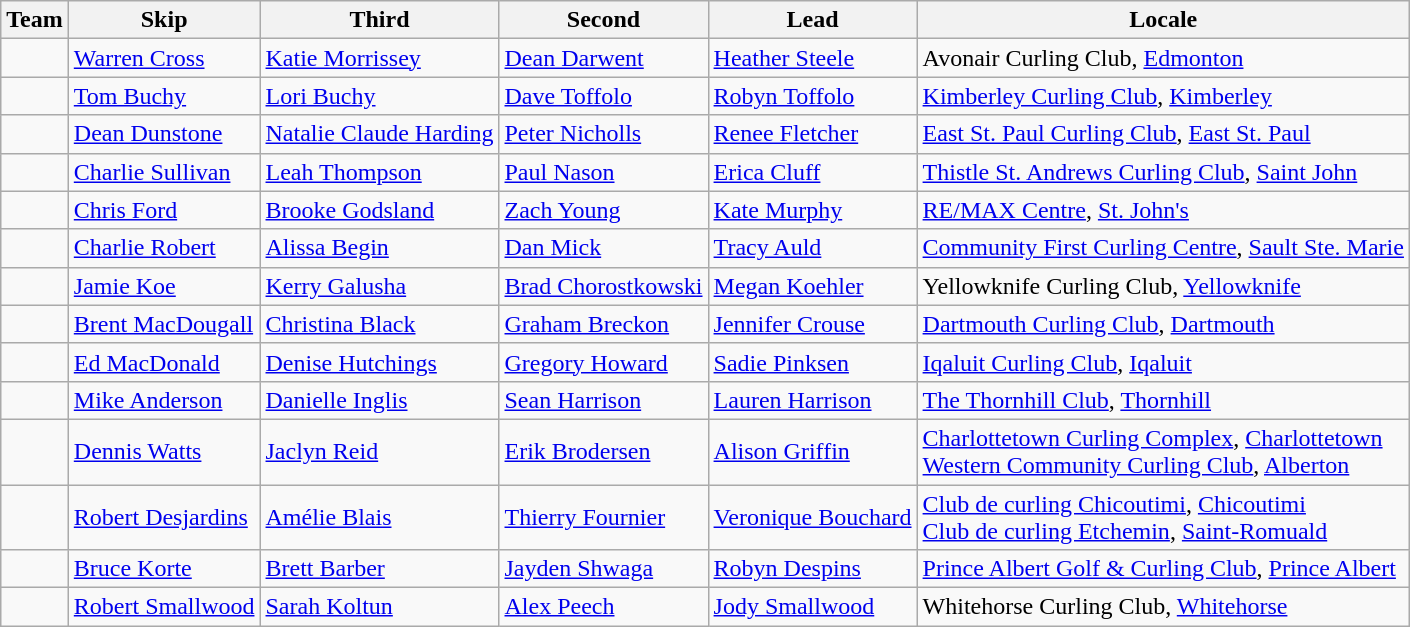<table class="wikitable">
<tr>
<th>Team</th>
<th>Skip</th>
<th>Third</th>
<th>Second</th>
<th>Lead</th>
<th>Locale</th>
</tr>
<tr>
<td></td>
<td><a href='#'>Warren Cross</a></td>
<td><a href='#'>Katie Morrissey</a></td>
<td><a href='#'>Dean Darwent</a></td>
<td><a href='#'>Heather Steele</a></td>
<td>Avonair Curling Club, <a href='#'>Edmonton</a></td>
</tr>
<tr>
<td></td>
<td><a href='#'>Tom Buchy</a></td>
<td><a href='#'>Lori Buchy</a></td>
<td><a href='#'>Dave Toffolo</a></td>
<td><a href='#'>Robyn Toffolo</a></td>
<td><a href='#'>Kimberley Curling Club</a>, <a href='#'>Kimberley</a></td>
</tr>
<tr>
<td></td>
<td><a href='#'>Dean Dunstone</a></td>
<td><a href='#'>Natalie Claude Harding</a></td>
<td><a href='#'>Peter Nicholls</a></td>
<td><a href='#'>Renee Fletcher</a></td>
<td><a href='#'>East St. Paul Curling Club</a>, <a href='#'>East St. Paul</a></td>
</tr>
<tr>
<td></td>
<td><a href='#'>Charlie Sullivan</a></td>
<td><a href='#'>Leah Thompson</a></td>
<td><a href='#'>Paul Nason</a></td>
<td><a href='#'>Erica Cluff</a></td>
<td><a href='#'>Thistle St. Andrews Curling Club</a>, <a href='#'>Saint John</a></td>
</tr>
<tr>
<td></td>
<td><a href='#'>Chris Ford</a></td>
<td><a href='#'>Brooke Godsland</a></td>
<td><a href='#'>Zach Young</a></td>
<td><a href='#'>Kate Murphy</a></td>
<td><a href='#'>RE/MAX Centre</a>, <a href='#'>St. John's</a></td>
</tr>
<tr>
<td></td>
<td><a href='#'>Charlie Robert</a></td>
<td><a href='#'>Alissa Begin</a></td>
<td><a href='#'>Dan Mick</a></td>
<td><a href='#'>Tracy Auld</a></td>
<td><a href='#'>Community First Curling Centre</a>, <a href='#'>Sault Ste. Marie</a></td>
</tr>
<tr>
<td></td>
<td><a href='#'>Jamie Koe</a></td>
<td><a href='#'>Kerry Galusha</a></td>
<td><a href='#'>Brad Chorostkowski</a></td>
<td><a href='#'>Megan Koehler</a></td>
<td>Yellowknife Curling Club, <a href='#'>Yellowknife</a></td>
</tr>
<tr>
<td></td>
<td><a href='#'>Brent MacDougall</a></td>
<td><a href='#'>Christina Black</a></td>
<td><a href='#'>Graham Breckon</a></td>
<td><a href='#'>Jennifer Crouse</a></td>
<td><a href='#'>Dartmouth Curling Club</a>, <a href='#'>Dartmouth</a></td>
</tr>
<tr>
<td></td>
<td><a href='#'>Ed MacDonald</a></td>
<td><a href='#'>Denise Hutchings</a></td>
<td><a href='#'>Gregory Howard</a></td>
<td><a href='#'>Sadie Pinksen</a></td>
<td><a href='#'>Iqaluit Curling Club</a>, <a href='#'>Iqaluit</a></td>
</tr>
<tr>
<td></td>
<td><a href='#'>Mike Anderson</a></td>
<td><a href='#'>Danielle Inglis</a></td>
<td><a href='#'>Sean Harrison</a></td>
<td><a href='#'>Lauren Harrison</a></td>
<td><a href='#'>The Thornhill Club</a>, <a href='#'>Thornhill</a></td>
</tr>
<tr>
<td></td>
<td><a href='#'>Dennis Watts</a></td>
<td><a href='#'>Jaclyn Reid</a></td>
<td><a href='#'>Erik Brodersen</a></td>
<td><a href='#'>Alison Griffin</a></td>
<td><a href='#'>Charlottetown Curling Complex</a>, <a href='#'>Charlottetown</a><br><a href='#'>Western Community Curling Club</a>, <a href='#'>Alberton</a></td>
</tr>
<tr>
<td></td>
<td><a href='#'>Robert Desjardins</a></td>
<td><a href='#'>Amélie Blais</a></td>
<td><a href='#'>Thierry Fournier</a></td>
<td><a href='#'>Veronique Bouchard</a></td>
<td><a href='#'>Club de curling Chicoutimi</a>, <a href='#'>Chicoutimi</a><br><a href='#'>Club de curling Etchemin</a>, <a href='#'>Saint-Romuald</a></td>
</tr>
<tr>
<td></td>
<td><a href='#'>Bruce Korte</a></td>
<td><a href='#'>Brett Barber</a></td>
<td><a href='#'>Jayden Shwaga</a></td>
<td><a href='#'>Robyn Despins</a></td>
<td><a href='#'>Prince Albert Golf & Curling Club</a>, <a href='#'>Prince Albert</a></td>
</tr>
<tr>
<td></td>
<td><a href='#'>Robert Smallwood</a></td>
<td><a href='#'>Sarah Koltun</a></td>
<td><a href='#'>Alex Peech</a></td>
<td><a href='#'>Jody Smallwood</a></td>
<td>Whitehorse Curling Club, <a href='#'>Whitehorse</a></td>
</tr>
</table>
